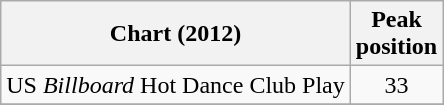<table class="wikitable sortable">
<tr>
<th align="left">Chart (2012)</th>
<th align="center">Peak<br>position</th>
</tr>
<tr>
<td align="left">US <em>Billboard</em> Hot Dance Club Play</td>
<td align="center">33</td>
</tr>
<tr>
</tr>
</table>
